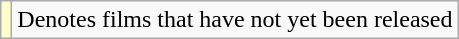<table class="wikitable">
<tr>
<td style="background:#FFFFCC;"></td>
<td>Denotes films that have not yet been released</td>
</tr>
</table>
